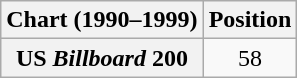<table class="wikitable plainrowheaders" style="text-align:center">
<tr>
<th scope="col">Chart (1990–1999)</th>
<th scope="col">Position</th>
</tr>
<tr>
<th scope="row">US <em>Billboard</em> 200</th>
<td>58</td>
</tr>
</table>
